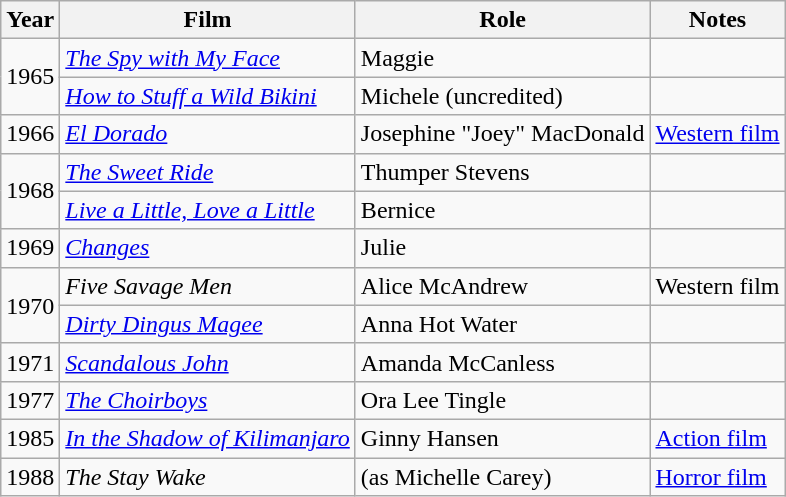<table class="wikitable sortable">
<tr>
<th>Year</th>
<th>Film</th>
<th>Role</th>
<th class="wikitable unsortable">Notes</th>
</tr>
<tr>
<td rowspan="2">1965</td>
<td><em><a href='#'>The Spy with My Face</a></em></td>
<td>Maggie</td>
<td></td>
</tr>
<tr>
<td><em><a href='#'>How to Stuff a Wild Bikini</a></em></td>
<td>Michele (uncredited)</td>
<td></td>
</tr>
<tr>
<td>1966</td>
<td><em><a href='#'>El Dorado</a></em></td>
<td>Josephine "Joey" MacDonald</td>
<td><a href='#'>Western film</a></td>
</tr>
<tr>
<td rowspan="2">1968</td>
<td><em><a href='#'>The Sweet Ride</a></em></td>
<td>Thumper Stevens</td>
<td></td>
</tr>
<tr>
<td><em><a href='#'>Live a Little, Love a Little</a></em></td>
<td>Bernice</td>
<td></td>
</tr>
<tr>
<td>1969</td>
<td><em><a href='#'>Changes</a></em></td>
<td>Julie</td>
<td></td>
</tr>
<tr>
<td rowspan="2">1970</td>
<td><em>Five Savage Men</em></td>
<td>Alice McAndrew</td>
<td>Western film</td>
</tr>
<tr>
<td><em><a href='#'>Dirty Dingus Magee</a></em></td>
<td>Anna Hot Water</td>
<td></td>
</tr>
<tr>
<td>1971</td>
<td><em><a href='#'>Scandalous John</a></em></td>
<td>Amanda McCanless</td>
<td></td>
</tr>
<tr>
<td>1977</td>
<td><em><a href='#'>The Choirboys</a></em></td>
<td>Ora Lee Tingle</td>
<td></td>
</tr>
<tr>
<td>1985</td>
<td><em><a href='#'>In the Shadow of Kilimanjaro</a></em></td>
<td>Ginny Hansen</td>
<td><a href='#'>Action film</a></td>
</tr>
<tr>
<td>1988</td>
<td><em>The Stay Wake</em></td>
<td>(as Michelle Carey)</td>
<td><a href='#'>Horror film</a></td>
</tr>
</table>
